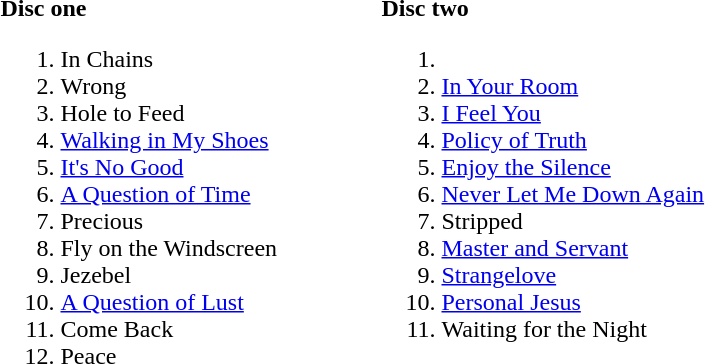<table ->
<tr>
<td width=250 valign=top><br><strong>Disc one</strong><ol><li>In Chains</li><li>Wrong</li><li>Hole to Feed</li><li><a href='#'>Walking in My Shoes</a></li><li><a href='#'>It's No Good</a></li><li><a href='#'>A Question of Time</a></li><li>Precious</li><li>Fly on the Windscreen</li><li>Jezebel</li><li><a href='#'>A Question of Lust</a></li><li>Come Back</li><li>Peace</li></ol></td>
<td width=250 valign=top><br><strong>Disc two</strong><ol><li><li><a href='#'>In Your Room</a></li><li><a href='#'>I Feel You</a></li><li><a href='#'>Policy of Truth</a></li><li><a href='#'>Enjoy the Silence</a></li><li><a href='#'>Never Let Me Down Again</a></li><li>Stripped</li><li><a href='#'>Master and Servant</a></li><li><a href='#'>Strangelove</a></li><li><a href='#'>Personal Jesus</a></li><li>Waiting for the Night</li></ol></td>
</tr>
</table>
